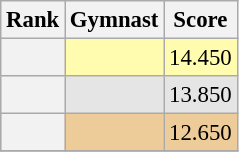<table class="wikitable sortable" style="text-align:center; font-size:95%">
<tr>
<th scope=col>Rank</th>
<th scope=col>Gymnast</th>
<th scope=col>Score</th>
</tr>
<tr bgcolor=fffcaf>
<th scope=row style="text-align:center"></th>
<td align=left></td>
<td>14.450</td>
</tr>
<tr bgcolor=e5e5e5>
<th scope=row style="text-align:center"></th>
<td align=left></td>
<td>13.850</td>
</tr>
<tr bgcolor=eecc99>
<th scope=row style="text-align:center"></th>
<td align=left></td>
<td>12.650</td>
</tr>
<tr>
</tr>
</table>
